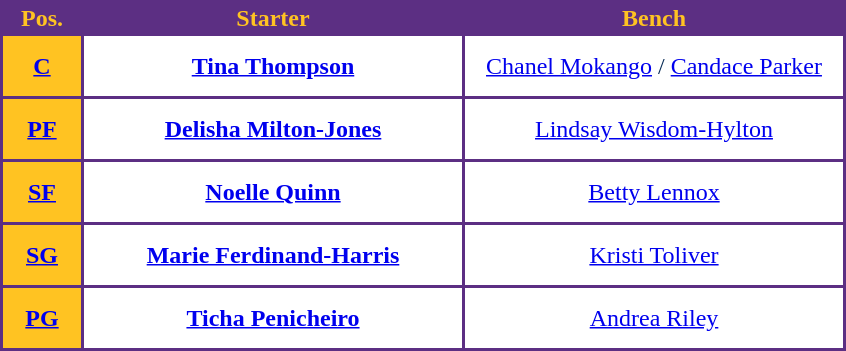<table style="text-align: center; background:#5c2f83; color:#FFC322">
<tr>
<th width="50">Pos.</th>
<th width="250">Starter</th>
<th width="250">Bench</th>
</tr>
<tr style="height:40px; background:white; color:#092C57">
<th style="background:#FFC322"><a href='#'><span>C</span></a></th>
<td><strong><a href='#'>Tina Thompson</a></strong></td>
<td><a href='#'>Chanel Mokango</a> / <a href='#'>Candace Parker</a> </td>
</tr>
<tr style="height:40px; background:white; color:#092C57">
<th style="background:#FFC322"><a href='#'><span>PF</span></a></th>
<td><strong><a href='#'>Delisha Milton-Jones</a></strong></td>
<td><a href='#'>Lindsay Wisdom-Hylton</a></td>
</tr>
<tr style="height:40px; background:white; color:#092C57">
<th style="background:#FFC322"><a href='#'><span>SF</span></a></th>
<td><strong><a href='#'>Noelle Quinn</a></strong></td>
<td><a href='#'>Betty Lennox</a> </td>
</tr>
<tr style="height:40px; background:white; color:#092C57">
<th style="background:#FFC322"><a href='#'><span>SG</span></a></th>
<td><strong><a href='#'>Marie Ferdinand-Harris</a></strong></td>
<td><a href='#'>Kristi Toliver</a></td>
</tr>
<tr style="height:40px; background:white; color:#092C57">
<th style="background:#FFC322"><a href='#'><span>PG</span></a></th>
<td><strong><a href='#'>Ticha Penicheiro</a></strong></td>
<td><a href='#'>Andrea Riley</a></td>
</tr>
</table>
